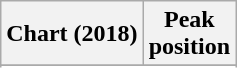<table class="wikitable plainrowheaders">
<tr>
<th>Chart (2018)</th>
<th>Peak<br>position</th>
</tr>
<tr>
</tr>
<tr>
</tr>
</table>
